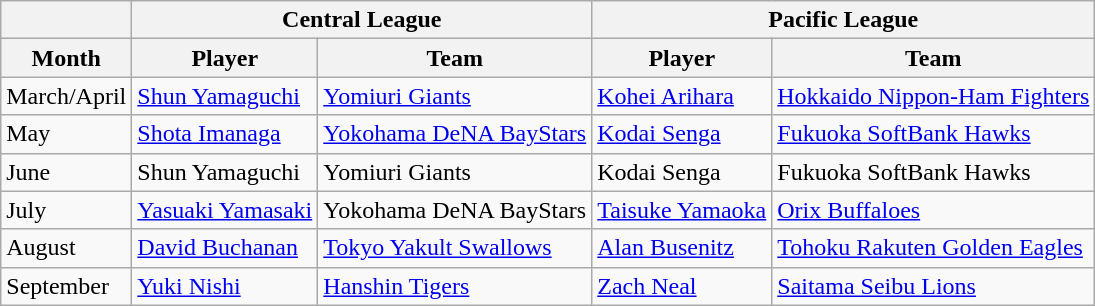<table class="wikitable">
<tr>
<th></th>
<th colspan="2">Central League</th>
<th colspan="2">Pacific League</th>
</tr>
<tr>
<th>Month</th>
<th>Player</th>
<th>Team</th>
<th>Player</th>
<th>Team</th>
</tr>
<tr>
<td scope="row">March/April</td>
<td><a href='#'>Shun Yamaguchi</a></td>
<td><a href='#'>Yomiuri Giants</a></td>
<td><a href='#'>Kohei Arihara</a></td>
<td><a href='#'>Hokkaido Nippon-Ham Fighters</a></td>
</tr>
<tr>
<td scope="row">May</td>
<td><a href='#'>Shota Imanaga</a></td>
<td><a href='#'>Yokohama DeNA BayStars</a></td>
<td><a href='#'>Kodai Senga</a></td>
<td><a href='#'>Fukuoka SoftBank Hawks</a></td>
</tr>
<tr>
<td scope="row">June</td>
<td>Shun Yamaguchi</td>
<td>Yomiuri Giants</td>
<td>Kodai Senga</td>
<td>Fukuoka SoftBank Hawks</td>
</tr>
<tr>
<td scope="row">July</td>
<td><a href='#'>Yasuaki Yamasaki</a></td>
<td>Yokohama DeNA BayStars</td>
<td><a href='#'>Taisuke Yamaoka</a></td>
<td><a href='#'>Orix Buffaloes</a></td>
</tr>
<tr>
<td scope="row">August</td>
<td><a href='#'>David Buchanan</a></td>
<td><a href='#'>Tokyo Yakult Swallows</a></td>
<td><a href='#'>Alan Busenitz</a></td>
<td><a href='#'>Tohoku Rakuten Golden Eagles</a></td>
</tr>
<tr>
<td scope="row">September</td>
<td><a href='#'>Yuki Nishi</a></td>
<td><a href='#'>Hanshin Tigers</a></td>
<td><a href='#'>Zach Neal</a></td>
<td><a href='#'>Saitama Seibu Lions</a></td>
</tr>
</table>
